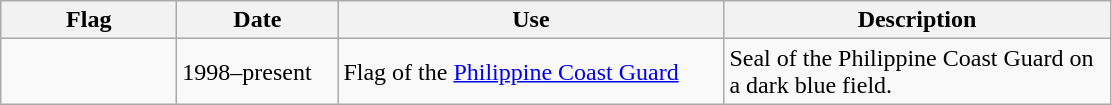<table class="wikitable">
<tr>
<th style="width:110px;">Flag</th>
<th style="width:100px;">Date</th>
<th style="width:250px;">Use</th>
<th style="width:250px;">Description</th>
</tr>
<tr>
<td></td>
<td>1998–present</td>
<td>Flag of the <a href='#'>Philippine Coast Guard</a></td>
<td>Seal of the Philippine Coast Guard on a dark blue field.</td>
</tr>
</table>
